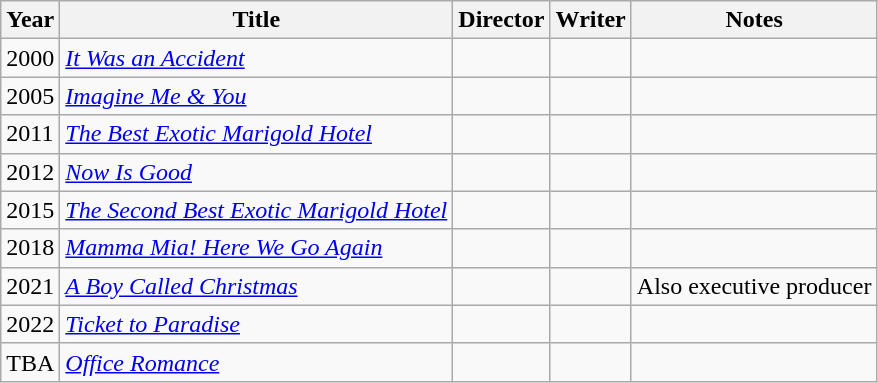<table class="wikitable">
<tr>
<th>Year</th>
<th>Title</th>
<th>Director</th>
<th>Writer</th>
<th>Notes</th>
</tr>
<tr>
<td>2000</td>
<td><em><a href='#'>It Was an Accident</a></em></td>
<td></td>
<td></td>
<td></td>
</tr>
<tr>
<td>2005</td>
<td><em><a href='#'>Imagine Me & You</a></em></td>
<td></td>
<td></td>
<td></td>
</tr>
<tr>
<td>2011</td>
<td><em><a href='#'>The Best Exotic Marigold Hotel</a></em></td>
<td></td>
<td></td>
<td></td>
</tr>
<tr>
<td>2012</td>
<td><em><a href='#'>Now Is Good</a></em></td>
<td></td>
<td></td>
<td></td>
</tr>
<tr>
<td>2015</td>
<td><em><a href='#'>The Second Best Exotic Marigold Hotel</a></em></td>
<td></td>
<td></td>
<td></td>
</tr>
<tr>
<td>2018</td>
<td><em><a href='#'>Mamma Mia! Here We Go Again</a></em></td>
<td></td>
<td></td>
<td></td>
</tr>
<tr>
<td>2021</td>
<td><em><a href='#'>A Boy Called Christmas</a></em></td>
<td></td>
<td></td>
<td>Also executive producer</td>
</tr>
<tr>
<td>2022</td>
<td><em><a href='#'>Ticket to Paradise</a></em></td>
<td></td>
<td></td>
<td></td>
</tr>
<tr>
<td>TBA</td>
<td><em><a href='#'>Office Romance</a></em></td>
<td></td>
<td></td>
<td></td>
</tr>
</table>
